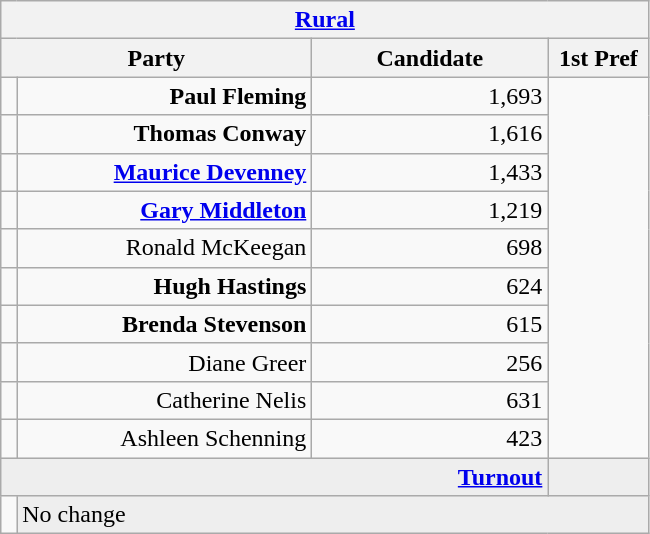<table class="wikitable">
<tr>
<th colspan="4" style="text-align:center;"><a href='#'>Rural</a></th>
</tr>
<tr>
<th colspan="2"  style="text-align:center; width:200px;">Party</th>
<th width=150>Candidate</th>
<th width=60>1st Pref</th>
</tr>
<tr>
<td></td>
<td style="text-align:right;"><strong>Paul Fleming</strong></td>
<td style="text-align:right;">1,693</td>
</tr>
<tr>
<td></td>
<td style="text-align:right;"><strong>Thomas Conway</strong></td>
<td style="text-align:right;">1,616</td>
</tr>
<tr>
<td></td>
<td style="text-align:right;"><strong><a href='#'>Maurice Devenney</a></strong></td>
<td style="text-align:right;">1,433</td>
</tr>
<tr>
<td></td>
<td style="text-align:right;"><strong><a href='#'>Gary Middleton</a></strong></td>
<td style="text-align:right;">1,219</td>
</tr>
<tr>
<td></td>
<td style="text-align:right;">Ronald McKeegan</td>
<td style="text-align:right;">698</td>
</tr>
<tr>
<td></td>
<td style="text-align:right;"><strong>Hugh Hastings</strong></td>
<td style="text-align:right;">624</td>
</tr>
<tr>
<td></td>
<td style="text-align:right;"><strong>Brenda Stevenson</strong></td>
<td style="text-align:right;">615</td>
</tr>
<tr>
<td></td>
<td style="text-align:right;">Diane Greer</td>
<td style="text-align:right;">256</td>
</tr>
<tr>
<td></td>
<td style="text-align:right;">Catherine Nelis</td>
<td style="text-align:right;">631</td>
</tr>
<tr>
<td></td>
<td style="text-align:right;">Ashleen Schenning</td>
<td style="text-align:right;">423</td>
</tr>
<tr style="background:#eee;">
<td colspan="3" style="text-align:right;"><strong><a href='#'>Turnout</a></strong></td>
<td style="text-align:right;"></td>
</tr>
<tr>
<td></td>
<td colspan="3" style="background:#eee;">No change</td>
</tr>
</table>
